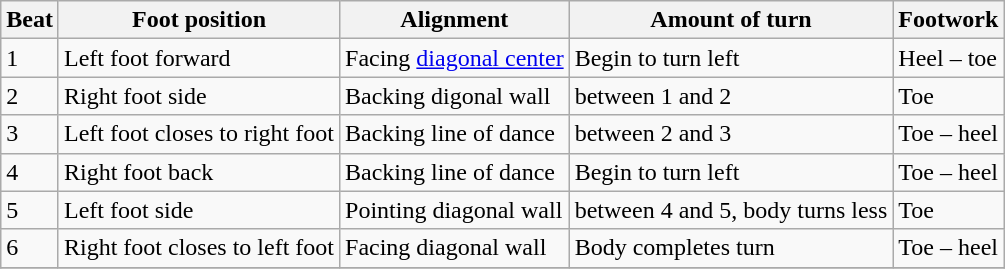<table class="wikitable">
<tr>
<th>Beat</th>
<th>Foot position</th>
<th>Alignment</th>
<th>Amount of turn</th>
<th>Footwork</th>
</tr>
<tr>
<td>1</td>
<td>Left foot forward</td>
<td>Facing <a href='#'>diagonal center</a></td>
<td>Begin to turn left</td>
<td>Heel – toe</td>
</tr>
<tr>
<td>2</td>
<td>Right foot side</td>
<td>Backing digonal wall</td>
<td> between 1 and 2</td>
<td>Toe</td>
</tr>
<tr>
<td>3</td>
<td>Left foot closes to right foot</td>
<td>Backing line of dance</td>
<td> between 2 and 3</td>
<td>Toe – heel</td>
</tr>
<tr>
<td>4</td>
<td>Right foot back</td>
<td>Backing line of dance</td>
<td>Begin to turn left</td>
<td>Toe – heel</td>
</tr>
<tr>
<td>5</td>
<td>Left foot side</td>
<td>Pointing diagonal wall</td>
<td> between 4 and 5, body turns less</td>
<td>Toe</td>
</tr>
<tr>
<td>6</td>
<td>Right foot closes to left foot</td>
<td>Facing diagonal wall</td>
<td>Body completes turn</td>
<td>Toe – heel</td>
</tr>
<tr>
</tr>
</table>
